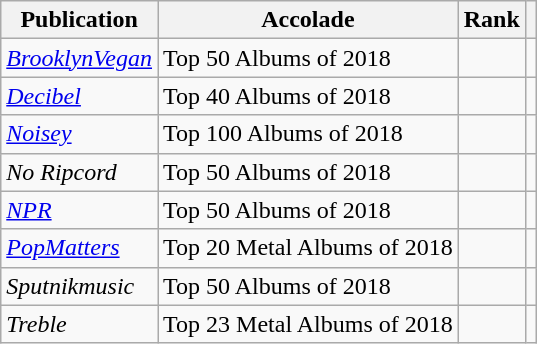<table class="sortable wikitable">
<tr>
<th>Publication</th>
<th>Accolade</th>
<th>Rank</th>
<th class="unsortable"></th>
</tr>
<tr>
<td><em><a href='#'>BrooklynVegan</a></em></td>
<td>Top 50 Albums of 2018</td>
<td></td>
<td></td>
</tr>
<tr>
<td><em><a href='#'>Decibel</a></em></td>
<td>Top 40 Albums of 2018</td>
<td></td>
<td></td>
</tr>
<tr>
<td><em><a href='#'>Noisey</a></em></td>
<td>Top 100 Albums of 2018</td>
<td></td>
<td></td>
</tr>
<tr>
<td><em>No Ripcord</em></td>
<td>Top 50 Albums of 2018</td>
<td></td>
<td></td>
</tr>
<tr>
<td><em><a href='#'>NPR</a></em></td>
<td>Top 50 Albums of 2018</td>
<td></td>
<td></td>
</tr>
<tr>
<td><em><a href='#'>PopMatters</a></em></td>
<td>Top 20 Metal Albums of 2018</td>
<td></td>
<td></td>
</tr>
<tr>
<td><em>Sputnikmusic</em></td>
<td>Top 50 Albums of 2018</td>
<td></td>
<td></td>
</tr>
<tr>
<td><em>Treble</em></td>
<td>Top 23 Metal Albums of 2018</td>
<td></td>
<td></td>
</tr>
</table>
